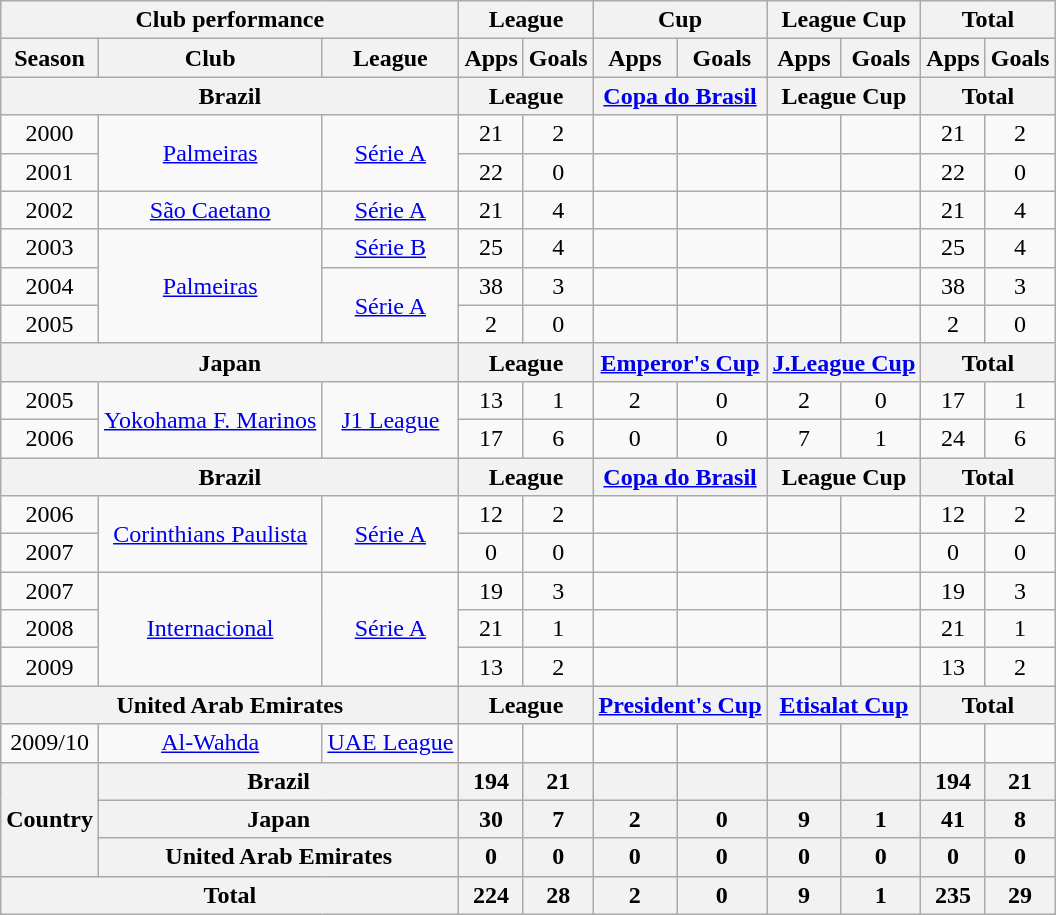<table class="wikitable" style="text-align:center;">
<tr>
<th colspan=3>Club performance</th>
<th colspan=2>League</th>
<th colspan=2>Cup</th>
<th colspan=2>League Cup</th>
<th colspan=2>Total</th>
</tr>
<tr>
<th>Season</th>
<th>Club</th>
<th>League</th>
<th>Apps</th>
<th>Goals</th>
<th>Apps</th>
<th>Goals</th>
<th>Apps</th>
<th>Goals</th>
<th>Apps</th>
<th>Goals</th>
</tr>
<tr>
<th colspan=3>Brazil</th>
<th colspan=2>League</th>
<th colspan=2><a href='#'>Copa do Brasil</a></th>
<th colspan=2>League Cup</th>
<th colspan=2>Total</th>
</tr>
<tr>
<td>2000</td>
<td rowspan=2><a href='#'>Palmeiras</a></td>
<td rowspan=2><a href='#'>Série A</a></td>
<td>21</td>
<td>2</td>
<td></td>
<td></td>
<td></td>
<td></td>
<td>21</td>
<td>2</td>
</tr>
<tr>
<td>2001</td>
<td>22</td>
<td>0</td>
<td></td>
<td></td>
<td></td>
<td></td>
<td>22</td>
<td>0</td>
</tr>
<tr>
<td>2002</td>
<td><a href='#'>São Caetano</a></td>
<td><a href='#'>Série A</a></td>
<td>21</td>
<td>4</td>
<td></td>
<td></td>
<td></td>
<td></td>
<td>21</td>
<td>4</td>
</tr>
<tr>
<td>2003</td>
<td rowspan=3><a href='#'>Palmeiras</a></td>
<td><a href='#'>Série B</a></td>
<td>25</td>
<td>4</td>
<td></td>
<td></td>
<td></td>
<td></td>
<td>25</td>
<td>4</td>
</tr>
<tr>
<td>2004</td>
<td rowspan=2><a href='#'>Série A</a></td>
<td>38</td>
<td>3</td>
<td></td>
<td></td>
<td></td>
<td></td>
<td>38</td>
<td>3</td>
</tr>
<tr>
<td>2005</td>
<td>2</td>
<td>0</td>
<td></td>
<td></td>
<td></td>
<td></td>
<td>2</td>
<td>0</td>
</tr>
<tr>
<th colspan=3>Japan</th>
<th colspan=2>League</th>
<th colspan=2><a href='#'>Emperor's Cup</a></th>
<th colspan=2><a href='#'>J.League Cup</a></th>
<th colspan=2>Total</th>
</tr>
<tr>
<td>2005</td>
<td rowspan=2><a href='#'>Yokohama F. Marinos</a></td>
<td rowspan=2><a href='#'>J1 League</a></td>
<td>13</td>
<td>1</td>
<td>2</td>
<td>0</td>
<td>2</td>
<td>0</td>
<td>17</td>
<td>1</td>
</tr>
<tr>
<td>2006</td>
<td>17</td>
<td>6</td>
<td>0</td>
<td>0</td>
<td>7</td>
<td>1</td>
<td>24</td>
<td>6</td>
</tr>
<tr>
<th colspan=3>Brazil</th>
<th colspan=2>League</th>
<th colspan=2><a href='#'>Copa do Brasil</a></th>
<th colspan=2>League Cup</th>
<th colspan=2>Total</th>
</tr>
<tr>
<td>2006</td>
<td rowspan=2><a href='#'>Corinthians Paulista</a></td>
<td rowspan=2><a href='#'>Série A</a></td>
<td>12</td>
<td>2</td>
<td></td>
<td></td>
<td></td>
<td></td>
<td>12</td>
<td>2</td>
</tr>
<tr>
<td>2007</td>
<td>0</td>
<td>0</td>
<td></td>
<td></td>
<td></td>
<td></td>
<td>0</td>
<td>0</td>
</tr>
<tr>
<td>2007</td>
<td rowspan=3><a href='#'>Internacional</a></td>
<td rowspan=3><a href='#'>Série A</a></td>
<td>19</td>
<td>3</td>
<td></td>
<td></td>
<td></td>
<td></td>
<td>19</td>
<td>3</td>
</tr>
<tr>
<td>2008</td>
<td>21</td>
<td>1</td>
<td></td>
<td></td>
<td></td>
<td></td>
<td>21</td>
<td>1</td>
</tr>
<tr>
<td>2009</td>
<td>13</td>
<td>2</td>
<td></td>
<td></td>
<td></td>
<td></td>
<td>13</td>
<td>2</td>
</tr>
<tr>
<th colspan=3>United Arab Emirates</th>
<th colspan=2>League</th>
<th colspan=2><a href='#'>President's Cup</a></th>
<th colspan=2><a href='#'>Etisalat Cup</a></th>
<th colspan=2>Total</th>
</tr>
<tr>
<td>2009/10</td>
<td><a href='#'>Al-Wahda</a></td>
<td><a href='#'>UAE League</a></td>
<td></td>
<td></td>
<td></td>
<td></td>
<td></td>
<td></td>
<td></td>
<td></td>
</tr>
<tr>
<th rowspan=3>Country</th>
<th colspan=2>Brazil</th>
<th>194</th>
<th>21</th>
<th></th>
<th></th>
<th></th>
<th></th>
<th>194</th>
<th>21</th>
</tr>
<tr>
<th colspan=2>Japan</th>
<th>30</th>
<th>7</th>
<th>2</th>
<th>0</th>
<th>9</th>
<th>1</th>
<th>41</th>
<th>8</th>
</tr>
<tr>
<th colspan=2>United Arab Emirates</th>
<th>0</th>
<th>0</th>
<th>0</th>
<th>0</th>
<th>0</th>
<th>0</th>
<th>0</th>
<th>0</th>
</tr>
<tr>
<th colspan=3>Total</th>
<th>224</th>
<th>28</th>
<th>2</th>
<th>0</th>
<th>9</th>
<th>1</th>
<th>235</th>
<th>29</th>
</tr>
</table>
